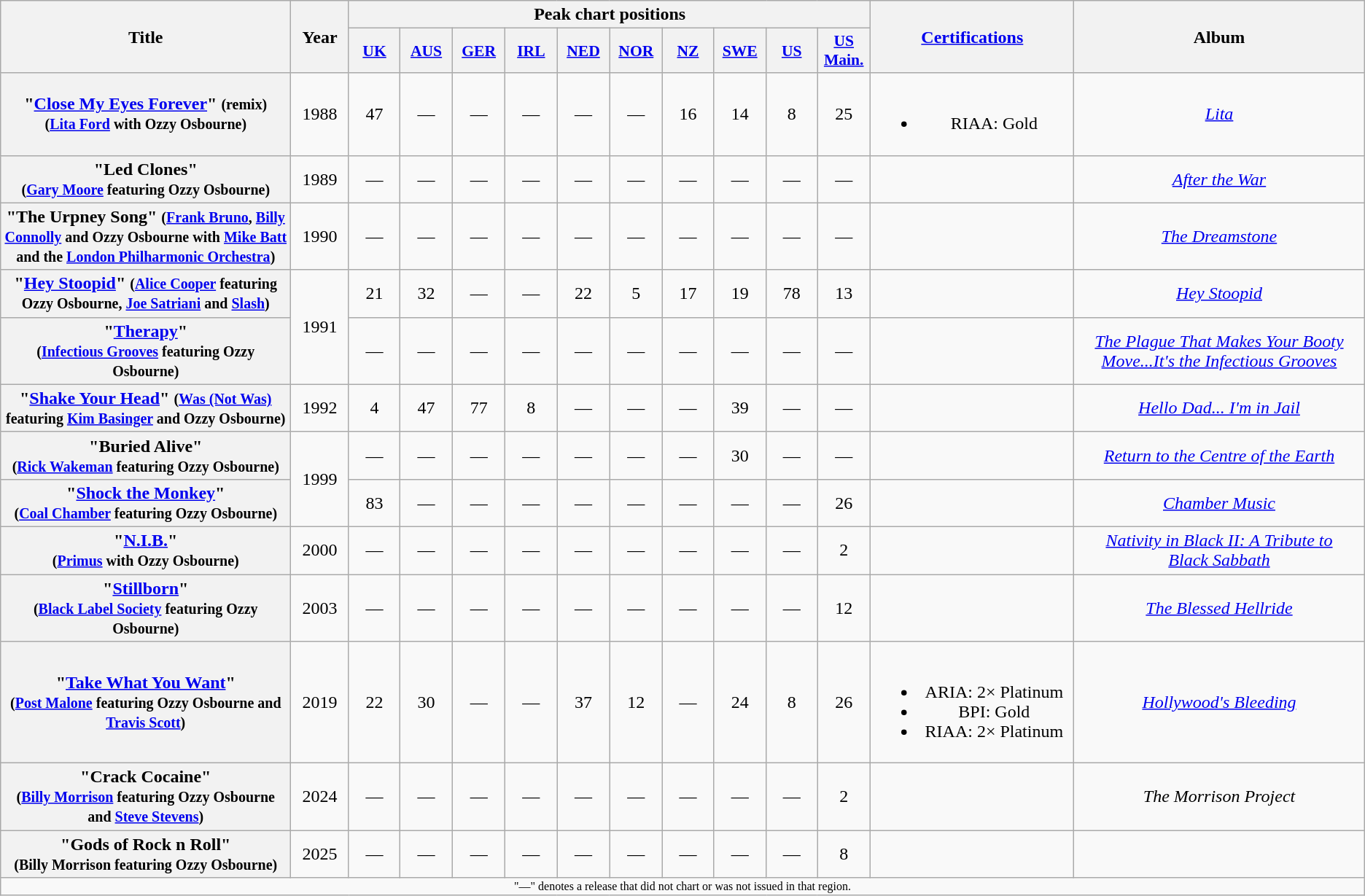<table class="wikitable plainrowheaders" style="text-align:center">
<tr>
<th scope="col" rowspan="2" style="width:18em">Title</th>
<th scope="col" rowspan="2" style="width:3em">Year</th>
<th scope="col" colspan="10">Peak chart positions</th>
<th scope="col" rowspan="2" style="width:12em;"><a href='#'>Certifications</a></th>
<th scope="col" rowspan="2" style="width:18em;">Album</th>
</tr>
<tr>
<th scope="col" style="width:3em;font-size:90%;"><a href='#'>UK</a><br></th>
<th scope="col" style="width:3em;font-size:90%;"><a href='#'>AUS</a><br></th>
<th scope="col" style="width:3em;font-size:90%;"><a href='#'>GER</a><br></th>
<th scope="col" style="width:3em;font-size:90%;"><a href='#'>IRL</a><br></th>
<th scope="col" style="width:3em;font-size:90%;"><a href='#'>NED</a><br></th>
<th scope="col" style="width:3em;font-size:90%;"><a href='#'>NOR</a><br></th>
<th scope="col" style="width:3em;font-size:90%;"><a href='#'>NZ</a><br></th>
<th scope="col" style="width:3em;font-size:90%;"><a href='#'>SWE</a><br></th>
<th scope="col" style="width:3em;font-size:90%;"><a href='#'>US</a><br></th>
<th scope="col" style="width:3em;font-size:90%;"><a href='#'>US<br>Main.</a><br></th>
</tr>
<tr>
<th scope="row">"<a href='#'>Close My Eyes Forever</a>" <small>(remix)</small><br><small>(<a href='#'>Lita Ford</a> with Ozzy Osbourne)</small></th>
<td>1988</td>
<td>47</td>
<td>—</td>
<td>—</td>
<td>—</td>
<td>—</td>
<td>—</td>
<td>16</td>
<td>14</td>
<td>8</td>
<td>25</td>
<td><br><ul><li>RIAA: Gold</li></ul></td>
<td><em><a href='#'>Lita</a></em></td>
</tr>
<tr>
<th scope="row">"Led Clones"<br><small>(<a href='#'>Gary Moore</a> featuring Ozzy Osbourne)</small></th>
<td>1989</td>
<td>—</td>
<td>—</td>
<td>—</td>
<td>—</td>
<td>—</td>
<td>—</td>
<td>—</td>
<td>—</td>
<td>—</td>
<td>—</td>
<td></td>
<td><em><a href='#'>After the War</a></em></td>
</tr>
<tr>
<th scope="row">"The Urpney Song" <small>(<a href='#'>Frank Bruno</a>, <a href='#'>Billy<br>Connolly</a> and Ozzy Osbourne with <a href='#'>Mike Batt</a><br>and the <a href='#'>London Philharmonic Orchestra</a>)</small></th>
<td>1990</td>
<td>—</td>
<td>—</td>
<td>—</td>
<td>—</td>
<td>—</td>
<td>—</td>
<td>—</td>
<td>—</td>
<td>—</td>
<td>—</td>
<td></td>
<td><em><a href='#'>The Dreamstone</a></em></td>
</tr>
<tr>
<th scope="row">"<a href='#'>Hey Stoopid</a>" <small>(<a href='#'>Alice Cooper</a> featuring<br>Ozzy Osbourne, <a href='#'>Joe Satriani</a> and <a href='#'>Slash</a>)</small></th>
<td rowspan="2">1991</td>
<td>21</td>
<td>32</td>
<td>—</td>
<td>—</td>
<td>22</td>
<td>5</td>
<td>17</td>
<td>19</td>
<td>78</td>
<td>13</td>
<td></td>
<td><em><a href='#'>Hey Stoopid</a></em></td>
</tr>
<tr>
<th scope="row">"<a href='#'>Therapy</a>"<br><small>(<a href='#'>Infectious Grooves</a> featuring Ozzy Osbourne)</small></th>
<td>—</td>
<td>—</td>
<td>—</td>
<td>—</td>
<td>—</td>
<td>—</td>
<td>—</td>
<td>—</td>
<td>—</td>
<td>—</td>
<td></td>
<td><em><a href='#'>The Plague That Makes Your Booty<br>Move...It's the Infectious Grooves</a></em></td>
</tr>
<tr>
<th scope="row">"<a href='#'>Shake Your Head</a>" <small>(<a href='#'>Was (Not Was)</a><br>featuring <a href='#'>Kim Basinger</a> and Ozzy Osbourne)</small></th>
<td>1992</td>
<td>4</td>
<td>47</td>
<td>77</td>
<td>8</td>
<td>—</td>
<td>—</td>
<td>—</td>
<td>39</td>
<td>—</td>
<td>—</td>
<td></td>
<td><em><a href='#'>Hello Dad... I'm in Jail</a></em></td>
</tr>
<tr>
<th scope="row">"Buried Alive"<br><small>(<a href='#'>Rick Wakeman</a> featuring Ozzy Osbourne)</small></th>
<td rowspan="2">1999</td>
<td>—</td>
<td>—</td>
<td>—</td>
<td>—</td>
<td>—</td>
<td>—</td>
<td>—</td>
<td>30</td>
<td>—</td>
<td>—</td>
<td></td>
<td><em><a href='#'>Return to the Centre of the Earth</a></em></td>
</tr>
<tr>
<th scope="row">"<a href='#'>Shock the Monkey</a>"<br><small>(<a href='#'>Coal Chamber</a> featuring Ozzy Osbourne)</small></th>
<td>83</td>
<td>—</td>
<td>—</td>
<td>—</td>
<td>—</td>
<td>—</td>
<td>—</td>
<td>—</td>
<td>—</td>
<td>26</td>
<td></td>
<td><em><a href='#'>Chamber Music</a></em></td>
</tr>
<tr>
<th scope="row">"<a href='#'>N.I.B.</a>"<br><small>(<a href='#'>Primus</a> with Ozzy Osbourne)</small></th>
<td>2000</td>
<td>—</td>
<td>—</td>
<td>—</td>
<td>—</td>
<td>—</td>
<td>—</td>
<td>—</td>
<td>—</td>
<td>—</td>
<td>2</td>
<td></td>
<td><em><a href='#'>Nativity in Black II: A Tribute to<br>Black Sabbath</a></em></td>
</tr>
<tr>
<th scope="row">"<a href='#'>Stillborn</a>"<br><small>(<a href='#'>Black Label Society</a> featuring Ozzy Osbourne)</small></th>
<td>2003</td>
<td>—</td>
<td>—</td>
<td>—</td>
<td>—</td>
<td>—</td>
<td>—</td>
<td>—</td>
<td>—</td>
<td>—</td>
<td>12</td>
<td></td>
<td><em><a href='#'>The Blessed Hellride</a></em></td>
</tr>
<tr>
<th scope="row">"<a href='#'>Take What You Want</a>"<br><small>(<a href='#'>Post Malone</a> featuring Ozzy Osbourne and <a href='#'>Travis Scott</a>)</small></th>
<td>2019</td>
<td>22</td>
<td>30</td>
<td>—</td>
<td>—</td>
<td>37</td>
<td>12</td>
<td>—</td>
<td>24</td>
<td>8</td>
<td>26</td>
<td><br><ul><li>ARIA: 2× Platinum</li><li>BPI: Gold</li><li>RIAA: 2× Platinum</li></ul></td>
<td><em><a href='#'>Hollywood's Bleeding</a></em></td>
</tr>
<tr>
<th scope="row">"Crack Cocaine"<br><small>(<a href='#'>Billy Morrison</a> featuring Ozzy Osbourne and <a href='#'>Steve Stevens</a>)</small></th>
<td>2024</td>
<td>—</td>
<td>—</td>
<td>—</td>
<td>—</td>
<td>—</td>
<td>—</td>
<td>—</td>
<td>—</td>
<td>—</td>
<td>2</td>
<td></td>
<td><em>The Morrison Project</em></td>
</tr>
<tr>
<th scope="row">"Gods of Rock n Roll"<br><small>(Billy Morrison featuring Ozzy Osbourne)</small></th>
<td>2025</td>
<td>—</td>
<td>—</td>
<td>—</td>
<td>—</td>
<td>—</td>
<td>—</td>
<td>—</td>
<td>—</td>
<td>—</td>
<td>8</td>
<td></td>
<td></td>
</tr>
<tr>
<td align="center" colspan="14" style="font-size: 8pt">"—" denotes a release that did not chart or was not issued in that region.</td>
</tr>
</table>
